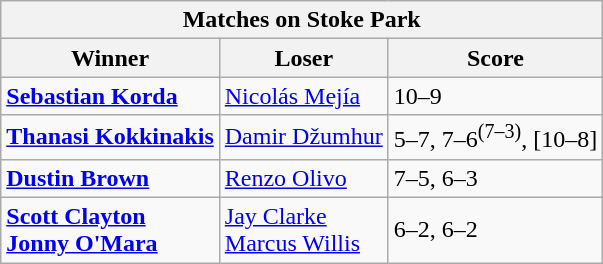<table class="wikitable">
<tr>
<th colspan=3>Matches on Stoke Park</th>
</tr>
<tr>
<th>Winner</th>
<th>Loser</th>
<th>Score</th>
</tr>
<tr>
<td><strong> <a href='#'>Sebastian Korda</a></strong></td>
<td> <a href='#'>Nicolás Mejía</a></td>
<td>10–9</td>
</tr>
<tr>
<td><strong> <a href='#'>Thanasi Kokkinakis</a></strong></td>
<td> <a href='#'>Damir Džumhur</a></td>
<td>5–7, 7–6<sup>(7–3)</sup>, [10–8]</td>
</tr>
<tr>
<td><strong> <a href='#'>Dustin Brown</a></strong></td>
<td> <a href='#'>Renzo Olivo</a></td>
<td>7–5, 6–3</td>
</tr>
<tr>
<td><strong> <a href='#'>Scott Clayton</a><br> <a href='#'>Jonny O'Mara</a></strong></td>
<td> <a href='#'>Jay Clarke</a><br> <a href='#'>Marcus Willis</a></td>
<td>6–2, 6–2</td>
</tr>
</table>
